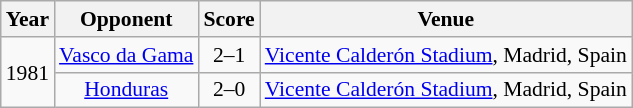<table class="wikitable" style="font-size: 90%; text-align:left">
<tr>
<th>Year</th>
<th>Opponent</th>
<th>Score</th>
<th>Venue</th>
</tr>
<tr>
<td rowspan=2>1981</td>
<td align=center> <a href='#'>Vasco da Gama</a></td>
<td align=center>2–1</td>
<td> <a href='#'>Vicente Calderón Stadium</a>, Madrid, Spain</td>
</tr>
<tr>
<td align=center> <a href='#'>Honduras</a></td>
<td align=center>2–0</td>
<td> <a href='#'>Vicente Calderón Stadium</a>, Madrid, Spain</td>
</tr>
</table>
